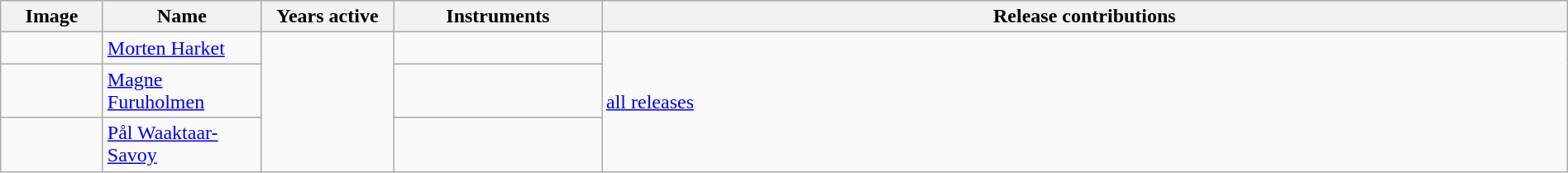<table class="wikitable" width="100%">
<tr>
<th width="75">Image</th>
<th width="120">Name</th>
<th width="100">Years active</th>
<th width="160">Instruments</th>
<th>Release contributions</th>
</tr>
<tr>
<td></td>
<td><a href='#'>Morten Harket</a></td>
<td rowspan="3"></td>
<td></td>
<td rowspan="3"><a href='#'>all releases</a></td>
</tr>
<tr>
<td></td>
<td><a href='#'>Magne Furuholmen</a></td>
<td></td>
</tr>
<tr>
<td></td>
<td><a href='#'>Pål Waaktaar-Savoy</a></td>
<td></td>
</tr>
</table>
